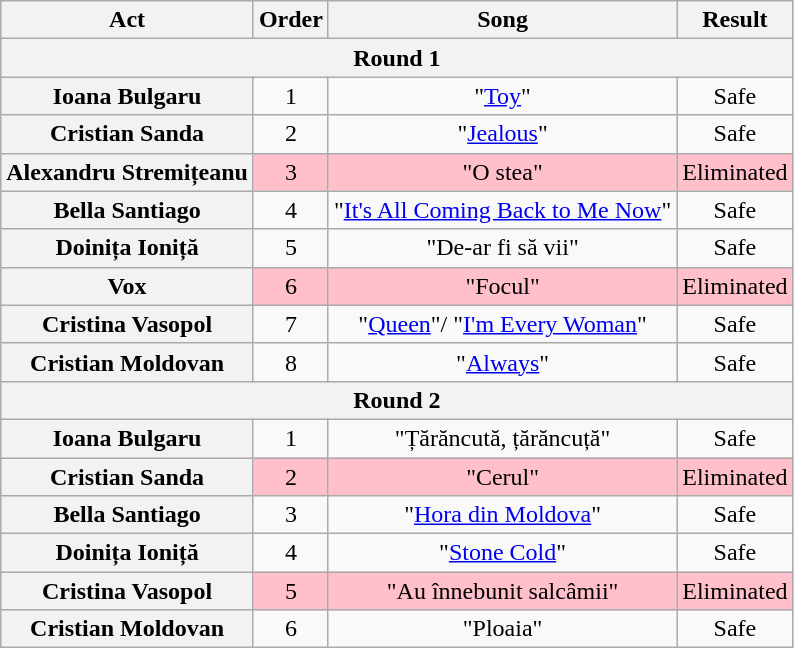<table class="wikitable plainrowheaders" style="text-align:center;">
<tr>
<th scope="col">Act</th>
<th scope="col">Order</th>
<th scope="col">Song</th>
<th scope="col">Result</th>
</tr>
<tr>
<th colspan="4">Round 1</th>
</tr>
<tr>
<th scope="row">Ioana Bulgaru</th>
<td>1</td>
<td>"<a href='#'>Toy</a>"</td>
<td>Safe</td>
</tr>
<tr>
<th scope="row">Cristian Sanda</th>
<td>2</td>
<td>"<a href='#'>Jealous</a>"</td>
<td>Safe</td>
</tr>
<tr bgcolor=pink>
<th scope="row">Alexandru Stremițeanu</th>
<td>3</td>
<td>"O stea"</td>
<td>Eliminated</td>
</tr>
<tr>
<th scope="row">Bella Santiago</th>
<td>4</td>
<td>"<a href='#'>It's All Coming Back to Me Now</a>"</td>
<td>Safe</td>
</tr>
<tr>
<th scope="row">Doinița Ioniță</th>
<td>5</td>
<td>"De-ar fi să vii"</td>
<td>Safe</td>
</tr>
<tr bgcolor=pink>
<th scope="row">Vox</th>
<td>6</td>
<td>"Focul"</td>
<td>Eliminated</td>
</tr>
<tr>
<th scope="row">Cristina Vasopol</th>
<td>7</td>
<td>"<a href='#'>Queen</a>"/ "<a href='#'>I'm Every Woman</a>"</td>
<td>Safe</td>
</tr>
<tr>
<th scope="row">Cristian Moldovan</th>
<td>8</td>
<td>"<a href='#'>Always</a>"</td>
<td>Safe</td>
</tr>
<tr>
<th colspan="4">Round 2</th>
</tr>
<tr>
<th scope="row">Ioana Bulgaru</th>
<td>1</td>
<td>"Țărăncută, țărăncuță"</td>
<td>Safe</td>
</tr>
<tr bgcolor=pink>
<th scope="row">Cristian Sanda</th>
<td>2</td>
<td>"Cerul"</td>
<td>Eliminated</td>
</tr>
<tr>
<th scope="row">Bella Santiago</th>
<td>3</td>
<td>"<a href='#'>Hora din Moldova</a>"</td>
<td>Safe</td>
</tr>
<tr>
<th scope="row">Doinița Ioniță</th>
<td>4</td>
<td>"<a href='#'>Stone Cold</a>"</td>
<td>Safe</td>
</tr>
<tr bgcolor=pink>
<th scope="row">Cristina Vasopol</th>
<td>5</td>
<td>"Au înnebunit salcâmii"</td>
<td>Eliminated</td>
</tr>
<tr>
<th scope="row">Cristian Moldovan</th>
<td>6</td>
<td>"Ploaia"</td>
<td>Safe</td>
</tr>
</table>
